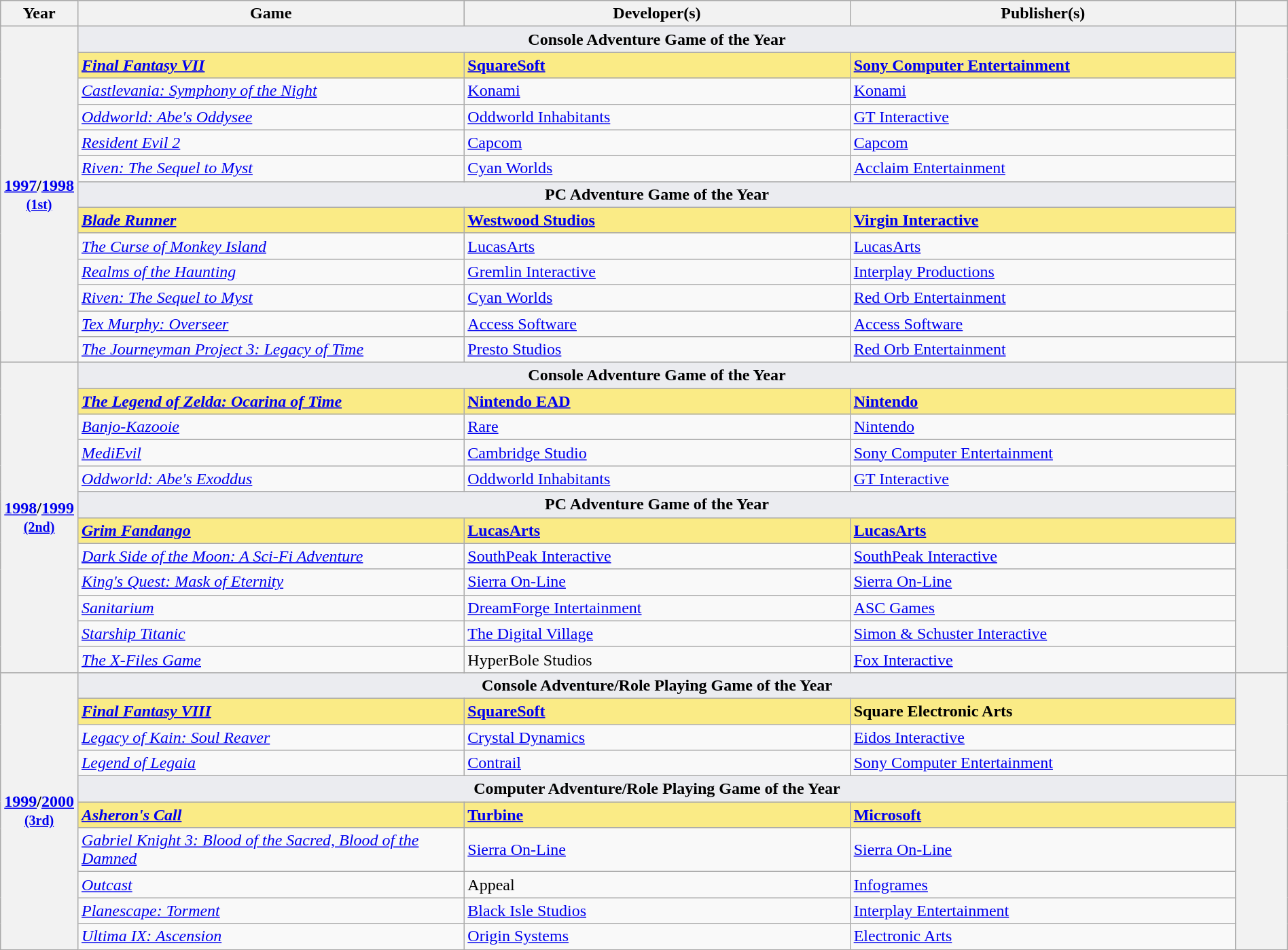<table class="wikitable sortable" rowspan=2 style="width:100%">
<tr style="background:#bebebe;">
<th scope="col" style="width:6%;">Year</th>
<th scope="col" style="width:30%;">Game</th>
<th scope="col" style="width:30%;">Developer(s)</th>
<th scope="col" style="width:30%;">Publisher(s)</th>
<th scope="col" style="width:4%;" class="unsortable"></th>
</tr>
<tr>
<th scope="row" rowspan="13" style="text-align:center"><a href='#'>1997</a>/<a href='#'>1998</a> <br><small><a href='#'>(1st)</a> </small></th>
<td colspan=3 style="text-align:center; background:#EBECF0"><strong>Console Adventure Game of the Year</strong></td>
<th scope="row" rowspan="13" style="text-align;center;"></th>
</tr>
<tr>
<td style="background:#FAEB86"><strong><em><a href='#'>Final Fantasy VII</a></em></strong></td>
<td style="background:#FAEB86"><strong><a href='#'>SquareSoft</a></strong></td>
<td style="background:#FAEB86"><strong><a href='#'>Sony Computer Entertainment</a></strong></td>
</tr>
<tr>
<td><em><a href='#'>Castlevania: Symphony of the Night</a></em></td>
<td><a href='#'>Konami</a></td>
<td><a href='#'>Konami</a></td>
</tr>
<tr>
<td><em><a href='#'>Oddworld: Abe's Oddysee</a></em></td>
<td><a href='#'>Oddworld Inhabitants</a></td>
<td><a href='#'>GT Interactive</a></td>
</tr>
<tr>
<td><em><a href='#'>Resident Evil 2</a></em></td>
<td><a href='#'>Capcom</a></td>
<td><a href='#'>Capcom</a></td>
</tr>
<tr>
<td><em><a href='#'>Riven: The Sequel to Myst</a></em></td>
<td><a href='#'>Cyan Worlds</a></td>
<td><a href='#'>Acclaim Entertainment</a></td>
</tr>
<tr>
<td colspan=3 style="text-align:center; background:#EBECF0"><strong>PC Adventure Game of the Year</strong></td>
</tr>
<tr>
<td style="background:#FAEB86"><strong><em><a href='#'>Blade Runner</a></em></strong></td>
<td style="background:#FAEB86"><strong><a href='#'>Westwood Studios</a></strong></td>
<td style="background:#FAEB86"><strong><a href='#'>Virgin Interactive</a></strong></td>
</tr>
<tr>
<td><em><a href='#'>The Curse of Monkey Island</a></em></td>
<td><a href='#'>LucasArts</a></td>
<td><a href='#'>LucasArts</a></td>
</tr>
<tr>
<td><em><a href='#'>Realms of the Haunting</a></em></td>
<td><a href='#'>Gremlin Interactive</a></td>
<td><a href='#'>Interplay Productions</a></td>
</tr>
<tr>
<td><em><a href='#'>Riven: The Sequel to Myst</a></em></td>
<td><a href='#'>Cyan Worlds</a></td>
<td><a href='#'>Red Orb Entertainment</a></td>
</tr>
<tr>
<td><em><a href='#'>Tex Murphy: Overseer</a></em></td>
<td><a href='#'>Access Software</a></td>
<td><a href='#'>Access Software</a></td>
</tr>
<tr>
<td><em><a href='#'>The Journeyman Project 3: Legacy of Time</a></em></td>
<td><a href='#'>Presto Studios</a></td>
<td><a href='#'>Red Orb Entertainment</a></td>
</tr>
<tr>
<th scope="row" rowspan="12" style="text-align:center"><a href='#'>1998</a>/<a href='#'>1999</a> <br><small><a href='#'>(2nd)</a> </small></th>
<td colspan=3 style="text-align:center; background:#EBECF0"><strong>Console Adventure Game of the Year</strong></td>
<th scope="row" rowspan="12" style="text-align;center;"></th>
</tr>
<tr>
<td style="background:#FAEB86"><strong><em><a href='#'>The Legend of Zelda: Ocarina of Time</a></em></strong></td>
<td style="background:#FAEB86"><strong><a href='#'>Nintendo EAD</a></strong></td>
<td style="background:#FAEB86"><strong><a href='#'>Nintendo</a></strong></td>
</tr>
<tr>
<td><em><a href='#'>Banjo-Kazooie</a></em></td>
<td><a href='#'>Rare</a></td>
<td><a href='#'>Nintendo</a></td>
</tr>
<tr>
<td><em><a href='#'>MediEvil</a></em></td>
<td><a href='#'>Cambridge Studio</a></td>
<td><a href='#'>Sony Computer Entertainment</a></td>
</tr>
<tr>
<td><em><a href='#'>Oddworld: Abe's Exoddus</a></em></td>
<td><a href='#'>Oddworld Inhabitants</a></td>
<td><a href='#'>GT Interactive</a></td>
</tr>
<tr>
<td colspan=3 style="text-align:center; background:#EBECF0"><strong>PC Adventure Game of the Year</strong></td>
</tr>
<tr>
<td style="background:#FAEB86"><strong><em><a href='#'>Grim Fandango</a></em></strong></td>
<td style="background:#FAEB86"><strong><a href='#'>LucasArts</a></strong></td>
<td style="background:#FAEB86"><strong><a href='#'>LucasArts</a></strong></td>
</tr>
<tr>
<td><em><a href='#'>Dark Side of the Moon: A Sci-Fi Adventure</a></em></td>
<td><a href='#'>SouthPeak Interactive</a></td>
<td><a href='#'>SouthPeak Interactive</a></td>
</tr>
<tr>
<td><em><a href='#'>King's Quest: Mask of Eternity</a></em></td>
<td><a href='#'>Sierra On-Line</a></td>
<td><a href='#'>Sierra On-Line</a></td>
</tr>
<tr>
<td><em><a href='#'>Sanitarium</a></em></td>
<td><a href='#'>DreamForge Intertainment</a></td>
<td><a href='#'>ASC Games</a></td>
</tr>
<tr>
<td><em><a href='#'>Starship Titanic</a></em></td>
<td><a href='#'>The Digital Village</a></td>
<td><a href='#'>Simon & Schuster Interactive</a></td>
</tr>
<tr>
<td><em><a href='#'>The X-Files Game</a></em></td>
<td>HyperBole Studios</td>
<td><a href='#'>Fox Interactive</a></td>
</tr>
<tr>
<th scope="row" rowspan="10" style="text-align:center"><a href='#'>1999</a>/<a href='#'>2000</a> <br><small><a href='#'>(3rd)</a> </small></th>
<td colspan=3 style="text-align:center; background:#EBECF0"><strong>Console Adventure/Role Playing Game of the Year</strong></td>
<th scope="row" rowspan="4" style="text-align;center;"></th>
</tr>
<tr>
<td style="background:#FAEB86"><strong><em><a href='#'>Final Fantasy VIII</a></em></strong></td>
<td style="background:#FAEB86"><strong><a href='#'>SquareSoft</a></strong></td>
<td style="background:#FAEB86"><strong>Square Electronic Arts</strong></td>
</tr>
<tr>
<td><em><a href='#'>Legacy of Kain: Soul Reaver</a></em></td>
<td><a href='#'>Crystal Dynamics</a></td>
<td><a href='#'>Eidos Interactive</a></td>
</tr>
<tr>
<td><em><a href='#'>Legend of Legaia</a></em></td>
<td><a href='#'>Contrail</a></td>
<td><a href='#'>Sony Computer Entertainment</a></td>
</tr>
<tr>
<td colspan=3 style="text-align:center; background:#EBECF0"><strong>Computer Adventure/Role Playing Game of the Year</strong></td>
<th scope="row" rowspan="6" style="text-align;center;"></th>
</tr>
<tr>
<td style="background:#FAEB86"><strong><em><a href='#'>Asheron's Call</a></em></strong></td>
<td style="background:#FAEB86"><strong><a href='#'>Turbine</a></strong></td>
<td style="background:#FAEB86"><strong><a href='#'>Microsoft</a></strong></td>
</tr>
<tr>
<td><em><a href='#'>Gabriel Knight 3: Blood of the Sacred, Blood of the Damned</a></em></td>
<td><a href='#'>Sierra On-Line</a></td>
<td><a href='#'>Sierra On-Line</a></td>
</tr>
<tr>
<td><em><a href='#'>Outcast</a></em></td>
<td>Appeal</td>
<td><a href='#'>Infogrames</a></td>
</tr>
<tr>
<td><em><a href='#'>Planescape: Torment</a></em></td>
<td><a href='#'>Black Isle Studios</a></td>
<td><a href='#'>Interplay Entertainment</a></td>
</tr>
<tr>
<td><em><a href='#'>Ultima IX: Ascension</a></em></td>
<td><a href='#'>Origin Systems</a></td>
<td><a href='#'>Electronic Arts</a></td>
</tr>
</table>
